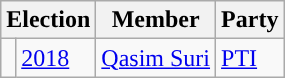<table class="wikitable">
<tr>
<th colspan="2">Election</th>
<th>Member</th>
<th>Party</th>
</tr>
<tr>
<td style="background-color: "></td>
<td><a href='#'>2018</a></td>
<td><a href='#'>Qasim Suri</a></td>
<td><a href='#'>PTI</a></td>
</tr>
</table>
